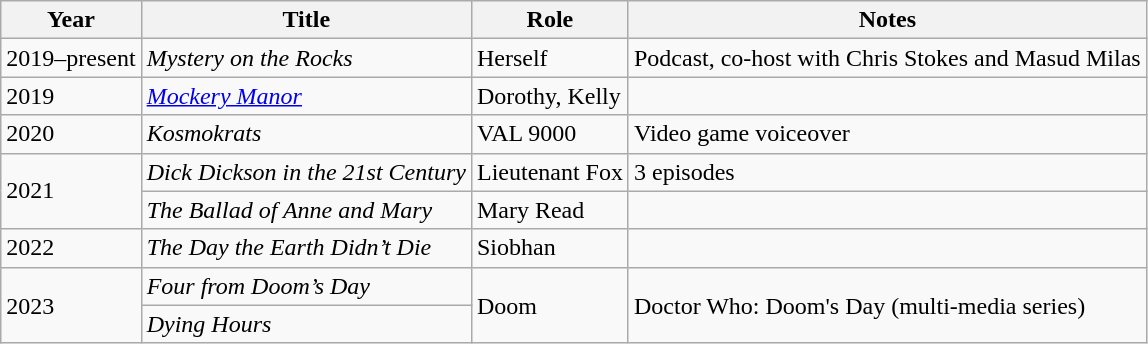<table class="wikitable">
<tr>
<th>Year</th>
<th>Title</th>
<th>Role</th>
<th>Notes</th>
</tr>
<tr>
<td>2019–present</td>
<td><em>Mystery on the Rocks</em></td>
<td>Herself</td>
<td>Podcast, co-host with Chris Stokes and Masud Milas</td>
</tr>
<tr>
<td>2019</td>
<td><em><a href='#'>Mockery Manor</a></em></td>
<td>Dorothy, Kelly</td>
<td></td>
</tr>
<tr>
<td>2020</td>
<td><em>Kosmokrats</em></td>
<td>VAL 9000</td>
<td>Video game voiceover</td>
</tr>
<tr>
<td rowspan="2">2021</td>
<td><em>Dick Dickson in the 21st Century</em></td>
<td>Lieutenant Fox</td>
<td>3 episodes</td>
</tr>
<tr>
<td><em>The Ballad of Anne and Mary</em></td>
<td>Mary Read</td>
</tr>
<tr>
<td>2022</td>
<td><em>The Day the Earth Didn’t Die</em></td>
<td>Siobhan</td>
<td></td>
</tr>
<tr>
<td rowspan="2">2023</td>
<td><em>Four from Doom’s Day</em></td>
<td rowspan="2">Doom</td>
<td rowspan="2">Doctor Who: Doom's Day (multi-media series)</td>
</tr>
<tr>
<td><em>Dying Hours</em></td>
</tr>
</table>
